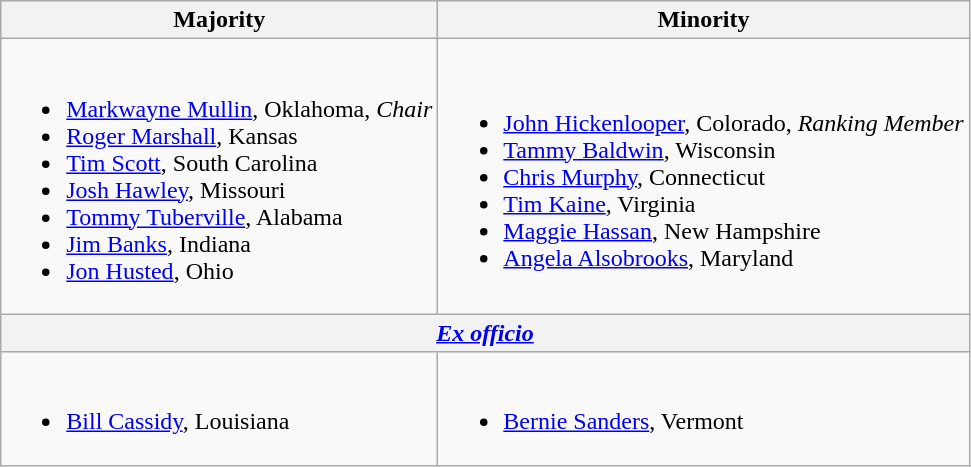<table class=wikitable>
<tr>
<th>Majority</th>
<th>Minority</th>
</tr>
<tr>
<td><br><ul><li><a href='#'>Markwayne Mullin</a>, Oklahoma, <em>Chair</em></li><li><a href='#'>Roger Marshall</a>, Kansas</li><li><a href='#'>Tim Scott</a>, South Carolina</li><li><a href='#'>Josh Hawley</a>, Missouri</li><li><a href='#'>Tommy Tuberville</a>, Alabama</li><li><a href='#'>Jim Banks</a>, Indiana</li><li><a href='#'>Jon Husted</a>, Ohio</li></ul></td>
<td><br><ul><li><a href='#'>John Hickenlooper</a>, Colorado, <em>Ranking Member</em></li><li><a href='#'>Tammy Baldwin</a>, Wisconsin</li><li><a href='#'>Chris Murphy</a>, Connecticut</li><li><a href='#'>Tim Kaine</a>, Virginia</li><li><a href='#'>Maggie Hassan</a>, New Hampshire</li><li><a href='#'>Angela Alsobrooks</a>, Maryland</li></ul></td>
</tr>
<tr>
<th colspan=2><em><a href='#'>Ex officio</a></em></th>
</tr>
<tr>
<td><br><ul><li><a href='#'>Bill Cassidy</a>, Louisiana</li></ul></td>
<td><br><ul><li><span><a href='#'>Bernie Sanders</a>, Vermont</span></li></ul></td>
</tr>
</table>
